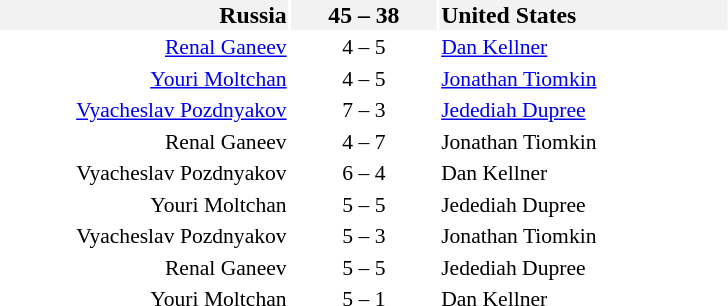<table style="font-size:90%">
<tr style="font-size:110%; background:#f2f2f2">
<td style="width:12em" align=right><strong>Russia</strong> </td>
<td style="width:6em" align=center><strong>45 – 38</strong></td>
<td style="width:12em"> <strong>United States</strong></td>
</tr>
<tr>
<td align=right><a href='#'>Renal Ganeev</a></td>
<td align=center>4 – 5</td>
<td><a href='#'>Dan Kellner</a></td>
</tr>
<tr>
<td align=right><a href='#'>Youri Moltchan</a></td>
<td align=center>4 – 5</td>
<td><a href='#'>Jonathan Tiomkin</a></td>
</tr>
<tr>
<td align=right><a href='#'>Vyacheslav Pozdnyakov</a></td>
<td align=center>7 – 3</td>
<td><a href='#'>Jedediah Dupree</a></td>
</tr>
<tr>
<td align=right>Renal Ganeev</td>
<td align=center>4 – 7</td>
<td>Jonathan Tiomkin</td>
</tr>
<tr>
<td align=right>Vyacheslav Pozdnyakov</td>
<td align=center>6 – 4</td>
<td>Dan Kellner</td>
</tr>
<tr>
<td align=right>Youri Moltchan</td>
<td align=center>5 – 5</td>
<td>Jedediah Dupree</td>
</tr>
<tr>
<td align=right>Vyacheslav Pozdnyakov</td>
<td align=center>5 – 3</td>
<td>Jonathan Tiomkin</td>
</tr>
<tr>
<td align=right>Renal Ganeev</td>
<td align=center>5 – 5</td>
<td>Jedediah Dupree</td>
</tr>
<tr>
<td align=right>Youri Moltchan</td>
<td align=center>5 – 1</td>
<td>Dan Kellner</td>
</tr>
</table>
